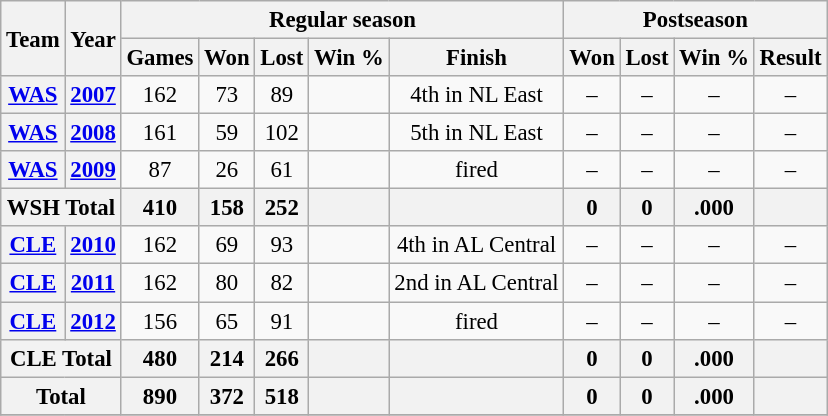<table class="wikitable" style="font-size: 95%; text-align:center;">
<tr>
<th rowspan="2">Team</th>
<th rowspan="2">Year</th>
<th colspan="5">Regular season</th>
<th colspan="4">Postseason</th>
</tr>
<tr>
<th>Games</th>
<th>Won</th>
<th>Lost</th>
<th>Win %</th>
<th>Finish</th>
<th>Won</th>
<th>Lost</th>
<th>Win %</th>
<th>Result</th>
</tr>
<tr>
<th><a href='#'>WAS</a></th>
<th><a href='#'>2007</a></th>
<td>162</td>
<td>73</td>
<td>89</td>
<td></td>
<td>4th in NL East</td>
<td>–</td>
<td>–</td>
<td>–</td>
<td>–</td>
</tr>
<tr>
<th><a href='#'>WAS</a></th>
<th><a href='#'>2008</a></th>
<td>161</td>
<td>59</td>
<td>102</td>
<td></td>
<td>5th in NL East</td>
<td>–</td>
<td>–</td>
<td>–</td>
<td>–</td>
</tr>
<tr>
<th><a href='#'>WAS</a></th>
<th><a href='#'>2009</a></th>
<td>87</td>
<td>26</td>
<td>61</td>
<td></td>
<td>fired</td>
<td>–</td>
<td>–</td>
<td>–</td>
<td>–</td>
</tr>
<tr>
<th colspan="2">WSH Total</th>
<th>410</th>
<th>158</th>
<th>252</th>
<th></th>
<th></th>
<th>0</th>
<th>0</th>
<th>.000</th>
<th></th>
</tr>
<tr>
<th><a href='#'>CLE</a></th>
<th><a href='#'>2010</a></th>
<td>162</td>
<td>69</td>
<td>93</td>
<td></td>
<td>4th in AL Central</td>
<td>–</td>
<td>–</td>
<td>–</td>
<td>–</td>
</tr>
<tr>
<th><a href='#'>CLE</a></th>
<th><a href='#'>2011</a></th>
<td>162</td>
<td>80</td>
<td>82</td>
<td></td>
<td>2nd in AL Central</td>
<td>–</td>
<td>–</td>
<td>–</td>
<td>–</td>
</tr>
<tr>
<th><a href='#'>CLE</a></th>
<th><a href='#'>2012</a></th>
<td>156</td>
<td>65</td>
<td>91</td>
<td></td>
<td>fired</td>
<td>–</td>
<td>–</td>
<td>–</td>
<td>–</td>
</tr>
<tr>
<th colspan="2">CLE Total</th>
<th>480</th>
<th>214</th>
<th>266</th>
<th></th>
<th></th>
<th>0</th>
<th>0</th>
<th>.000</th>
<th></th>
</tr>
<tr>
<th colspan="2">Total</th>
<th>890</th>
<th>372</th>
<th>518</th>
<th></th>
<th></th>
<th>0</th>
<th>0</th>
<th>.000</th>
<th></th>
</tr>
<tr>
</tr>
</table>
